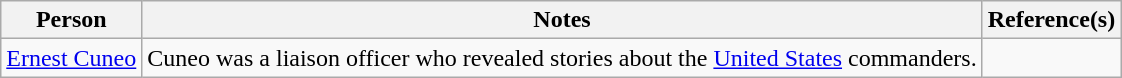<table class="wikitable sortable">
<tr>
<th>Person</th>
<th class="unsortable">Notes</th>
<th class="unsortable">Reference(s)</th>
</tr>
<tr>
<td data-sort-value="Cuneo, Ernest"><a href='#'>Ernest Cuneo</a></td>
<td>Cuneo was a liaison officer who revealed stories about the <a href='#'>United States</a> commanders.</td>
<td></td>
</tr>
</table>
